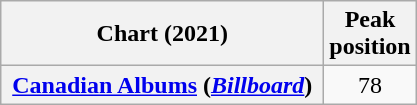<table class="wikitable sortable plainrowheaders" style="text-align:center">
<tr>
<th scope="col" style="width:13em;">Chart (2021)</th>
<th scope="col">Peak<br>position</th>
</tr>
<tr>
<th scope="row"><a href='#'>Canadian Albums</a> (<em><a href='#'>Billboard</a></em>)</th>
<td>78</td>
</tr>
</table>
